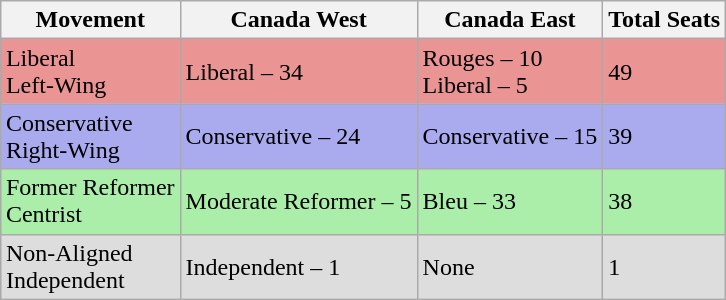<table class="wikitable" style="margin:auto;">
<tr>
<th bgcolor = #BBBBBB>Movement</th>
<th bgcolor = #BBBBBB>Canada West</th>
<th bgcolor = #BBBBBB>Canada East</th>
<th bgcolor = #BBBBBB>Total Seats</th>
</tr>
<tr>
<td bgcolor = #EA9494>Liberal<br>Left-Wing</td>
<td bgcolor = #EA9494>Liberal – 34</td>
<td bgcolor = #EA9494>Rouges – 10 <br> Liberal – 5</td>
<td bgcolor = #EA9494>49</td>
</tr>
<tr>
<td bgcolor = #AAAAEE>Conservative<br>Right-Wing</td>
<td bgcolor = #AAAAEE>Conservative – 24</td>
<td bgcolor = #AAAAEE>Conservative – 15</td>
<td bgcolor = #AAAAEE>39</td>
</tr>
<tr>
<td bgcolor = #AAEEAA>Former Reformer<br>Centrist</td>
<td bgcolor = #AAEEAA>Moderate Reformer – 5</td>
<td bgcolor = #AAEEAA>Bleu – 33</td>
<td bgcolor = #AAEEAA>38</td>
</tr>
<tr>
<td bgcolor = #DDDDDD>Non-Aligned<br>Independent</td>
<td bgcolor = #DDDDDD>Independent – 1</td>
<td bgcolor = #DDDDDD>None</td>
<td bgcolor = #DDDDDD>1</td>
</tr>
</table>
